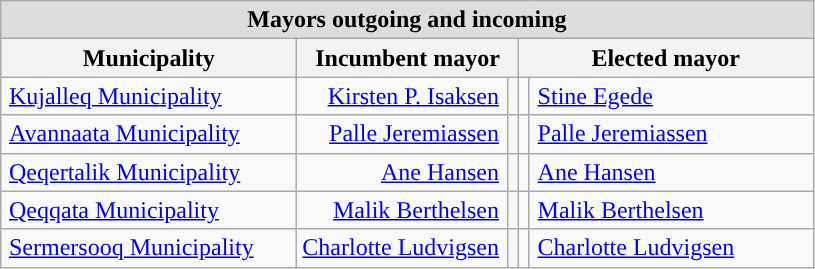<table class="wikitable" style="margin-left:1em;">
<tr>
<td colspan="6" style="background:#dddddd; text-align:center;"><strong>Mayors outgoing and incoming</strong></td>
</tr>
<tr>
<th style="width:190px;">Municipality</th>
<th colspan="2">Incumbent mayor</th>
<th colspan="2">Elected mayor</th>
</tr>
<tr>
<td style="padding-left:5px;"><a href='#'>Kujalleq Municipality</a></td>
<td style="text-align:right; padding-right:5px;"><a href='#'>Kirsten P. Isaksen</a></td>
<td style="background:"></td>
<td style="background:"></td>
<td style="width:180px; padding-left:5px;"><a href='#'>Stine Egede</a></td>
</tr>
<tr>
<td style="padding-left:5px;"><a href='#'>Avannaata Municipality</a></td>
<td style="text-align:right; padding-right:5px;"><a href='#'>Palle Jeremiassen</a></td>
<td style="background:"></td>
<td style="background:"></td>
<td style="padding-left:5px;"><a href='#'>Palle Jeremiassen</a></td>
</tr>
<tr>
<td style="padding-left:5px;"><a href='#'>Qeqertalik Municipality</a></td>
<td style="text-align:right; padding-right:5px;"><a href='#'>Ane Hansen</a></td>
<td style="background:"></td>
<td style="background:"></td>
<td style="padding-left:5px;"><a href='#'>Ane Hansen</a></td>
</tr>
<tr>
<td style="padding-left:5px;"><a href='#'>Qeqqata Municipality</a></td>
<td style="text-align:right; padding-right:5px;"><a href='#'>Malik Berthelsen</a></td>
<td style="background:"></td>
<td style="background:"></td>
<td style="padding-left:5px;"><a href='#'>Malik Berthelsen</a></td>
</tr>
<tr>
<td style="padding-left:5px;"><a href='#'>Sermersooq Municipality</a></td>
<td style="text-align:right; padding-right:5px;"><a href='#'>Charlotte Ludvigsen</a></td>
<td style="background:"></td>
<td style="background:"></td>
<td style="padding-left:5px;"><a href='#'>Charlotte Ludvigsen</a></td>
</tr>
</table>
